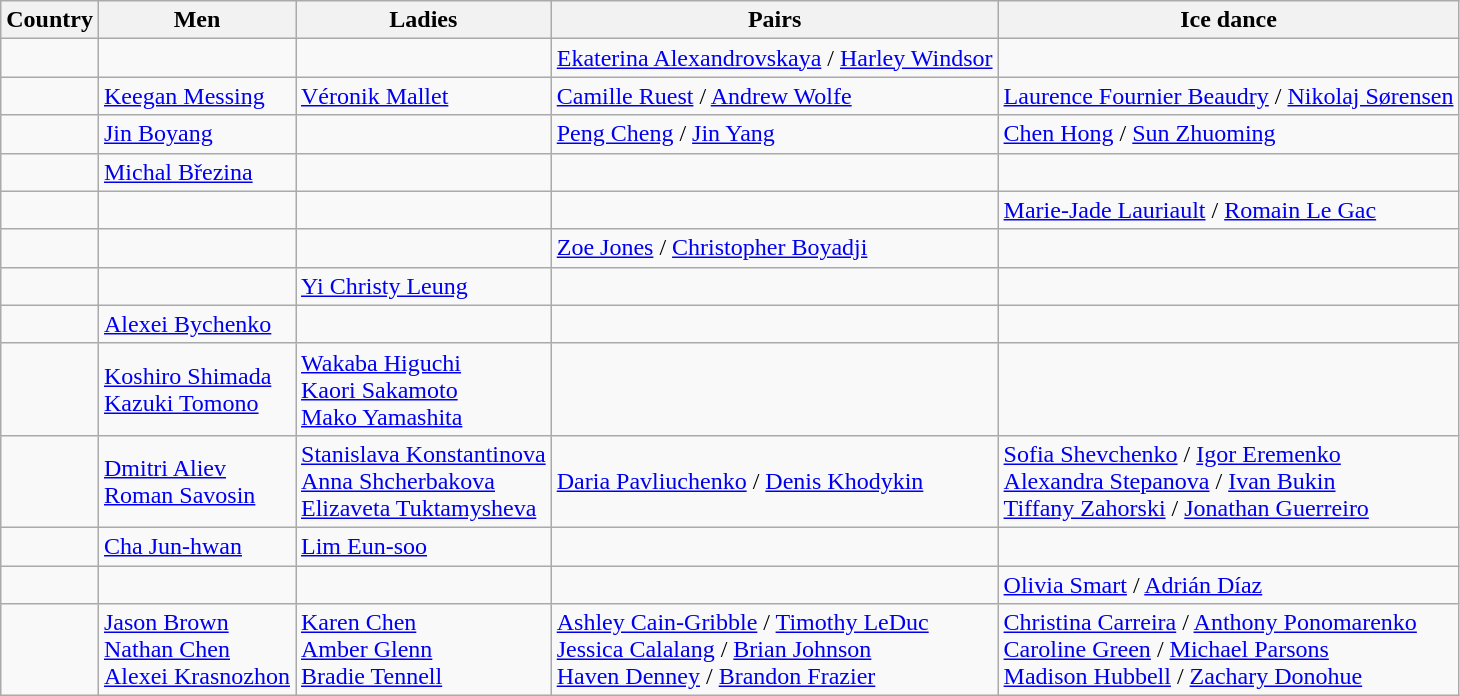<table class="wikitable">
<tr>
<th>Country</th>
<th>Men</th>
<th>Ladies</th>
<th>Pairs</th>
<th>Ice dance</th>
</tr>
<tr>
<td></td>
<td></td>
<td></td>
<td><a href='#'>Ekaterina Alexandrovskaya</a> / <a href='#'>Harley Windsor</a></td>
<td></td>
</tr>
<tr>
<td></td>
<td><a href='#'>Keegan Messing</a></td>
<td><a href='#'>Véronik Mallet</a></td>
<td><a href='#'>Camille Ruest</a> / <a href='#'>Andrew Wolfe</a></td>
<td><a href='#'>Laurence Fournier Beaudry</a> / <a href='#'>Nikolaj Sørensen</a></td>
</tr>
<tr>
<td></td>
<td><a href='#'>Jin Boyang</a></td>
<td></td>
<td><a href='#'>Peng Cheng</a> / <a href='#'>Jin Yang</a></td>
<td><a href='#'>Chen Hong</a> / <a href='#'>Sun Zhuoming</a></td>
</tr>
<tr>
<td></td>
<td><a href='#'>Michal Březina</a></td>
<td></td>
<td></td>
<td></td>
</tr>
<tr>
<td></td>
<td></td>
<td></td>
<td></td>
<td><a href='#'>Marie-Jade Lauriault</a> / <a href='#'>Romain Le Gac</a></td>
</tr>
<tr>
<td></td>
<td></td>
<td></td>
<td><a href='#'>Zoe Jones</a> / <a href='#'>Christopher Boyadji</a></td>
<td></td>
</tr>
<tr>
<td></td>
<td></td>
<td><a href='#'>Yi Christy Leung</a></td>
<td></td>
<td></td>
</tr>
<tr>
<td></td>
<td><a href='#'>Alexei Bychenko</a></td>
<td></td>
<td></td>
<td></td>
</tr>
<tr>
<td></td>
<td><a href='#'>Koshiro Shimada</a><br><a href='#'>Kazuki Tomono</a></td>
<td><a href='#'>Wakaba Higuchi</a><br><a href='#'>Kaori Sakamoto</a><br><a href='#'>Mako Yamashita</a></td>
<td></td>
<td></td>
</tr>
<tr>
<td></td>
<td><a href='#'>Dmitri Aliev</a><br><a href='#'>Roman Savosin</a></td>
<td><a href='#'>Stanislava Konstantinova</a><br><a href='#'>Anna Shcherbakova</a><br><a href='#'>Elizaveta Tuktamysheva</a></td>
<td><a href='#'>Daria Pavliuchenko</a> / <a href='#'>Denis Khodykin</a></td>
<td><a href='#'>Sofia Shevchenko</a> / <a href='#'>Igor Eremenko</a><br><a href='#'>Alexandra Stepanova</a> / <a href='#'>Ivan Bukin</a><br><a href='#'>Tiffany Zahorski</a> / <a href='#'>Jonathan Guerreiro</a></td>
</tr>
<tr>
<td></td>
<td><a href='#'>Cha Jun-hwan</a></td>
<td><a href='#'>Lim Eun-soo</a></td>
<td></td>
<td></td>
</tr>
<tr>
<td></td>
<td></td>
<td></td>
<td></td>
<td><a href='#'>Olivia Smart</a> / <a href='#'>Adrián Díaz</a></td>
</tr>
<tr>
<td></td>
<td><a href='#'>Jason Brown</a><br><a href='#'>Nathan Chen</a><br><a href='#'>Alexei Krasnozhon</a></td>
<td><a href='#'>Karen Chen</a><br><a href='#'>Amber Glenn</a><br><a href='#'>Bradie Tennell</a></td>
<td><a href='#'>Ashley Cain-Gribble</a> / <a href='#'>Timothy LeDuc</a><br><a href='#'>Jessica Calalang</a> / <a href='#'>Brian Johnson</a><br><a href='#'>Haven Denney</a> / <a href='#'>Brandon Frazier</a></td>
<td><a href='#'>Christina Carreira</a> / <a href='#'>Anthony Ponomarenko</a><br><a href='#'>Caroline Green</a> / <a href='#'>Michael Parsons</a><br><a href='#'>Madison Hubbell</a> / <a href='#'>Zachary Donohue</a></td>
</tr>
</table>
